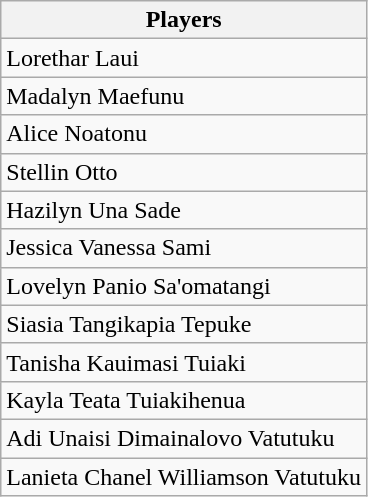<table class=wikitable>
<tr>
<th>Players</th>
</tr>
<tr>
<td>Lorethar Laui</td>
</tr>
<tr>
<td>Madalyn Maefunu</td>
</tr>
<tr>
<td>Alice Noatonu</td>
</tr>
<tr>
<td>Stellin Otto</td>
</tr>
<tr>
<td>Hazilyn Una Sade</td>
</tr>
<tr>
<td>Jessica Vanessa Sami</td>
</tr>
<tr>
<td>Lovelyn Panio Sa'omatangi</td>
</tr>
<tr>
<td>Siasia Tangikapia Tepuke</td>
</tr>
<tr>
<td>Tanisha Kauimasi Tuiaki</td>
</tr>
<tr>
<td>Kayla Teata Tuiakihenua</td>
</tr>
<tr>
<td>Adi Unaisi Dimainalovo Vatutuku</td>
</tr>
<tr>
<td>Lanieta Chanel Williamson Vatutuku</td>
</tr>
</table>
